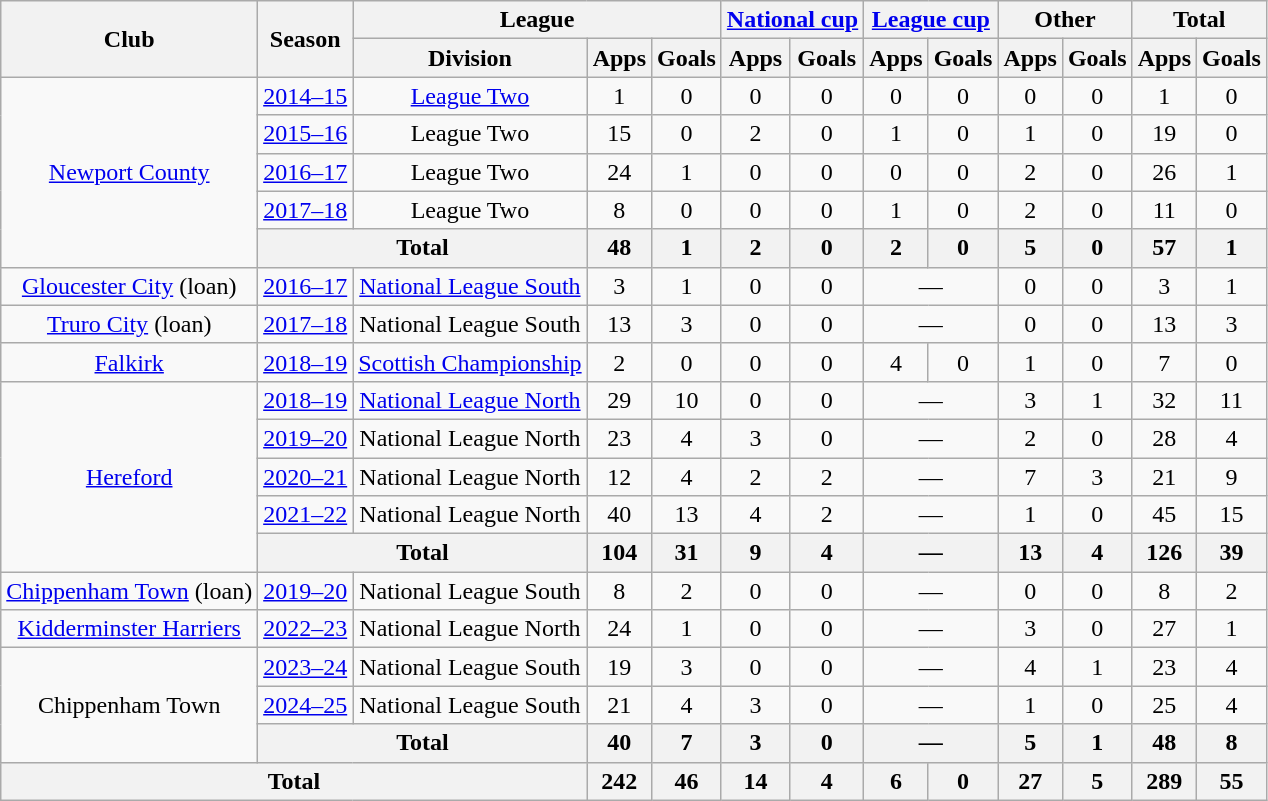<table class="wikitable" style="text-align:center;">
<tr>
<th rowspan="2">Club</th>
<th rowspan="2">Season</th>
<th colspan="3">League</th>
<th colspan="2"><a href='#'>National cup</a></th>
<th colspan="2"><a href='#'>League cup</a></th>
<th colspan="2">Other</th>
<th colspan="2">Total</th>
</tr>
<tr>
<th>Division</th>
<th>Apps</th>
<th>Goals</th>
<th>Apps</th>
<th>Goals</th>
<th>Apps</th>
<th>Goals</th>
<th>Apps</th>
<th>Goals</th>
<th>Apps</th>
<th>Goals</th>
</tr>
<tr>
<td rowspan="5"><a href='#'>Newport County</a></td>
<td><a href='#'>2014–15</a></td>
<td><a href='#'>League Two</a></td>
<td>1</td>
<td>0</td>
<td>0</td>
<td>0</td>
<td>0</td>
<td>0</td>
<td>0</td>
<td>0</td>
<td>1</td>
<td>0</td>
</tr>
<tr>
<td><a href='#'>2015–16</a></td>
<td>League Two</td>
<td>15</td>
<td>0</td>
<td>2</td>
<td>0</td>
<td>1</td>
<td>0</td>
<td>1</td>
<td>0</td>
<td>19</td>
<td>0</td>
</tr>
<tr>
<td><a href='#'>2016–17</a></td>
<td>League Two</td>
<td>24</td>
<td>1</td>
<td>0</td>
<td>0</td>
<td>0</td>
<td>0</td>
<td>2</td>
<td>0</td>
<td>26</td>
<td>1</td>
</tr>
<tr>
<td><a href='#'>2017–18</a></td>
<td>League Two</td>
<td>8</td>
<td>0</td>
<td>0</td>
<td>0</td>
<td>1</td>
<td>0</td>
<td>2</td>
<td>0</td>
<td>11</td>
<td>0</td>
</tr>
<tr>
<th colspan="2">Total</th>
<th>48</th>
<th>1</th>
<th>2</th>
<th>0</th>
<th>2</th>
<th>0</th>
<th>5</th>
<th>0</th>
<th>57</th>
<th>1</th>
</tr>
<tr>
<td><a href='#'>Gloucester City</a> (loan)</td>
<td><a href='#'>2016–17</a></td>
<td><a href='#'>National League South</a></td>
<td>3</td>
<td>1</td>
<td>0</td>
<td>0</td>
<td colspan="2">—</td>
<td>0</td>
<td>0</td>
<td>3</td>
<td>1</td>
</tr>
<tr>
<td><a href='#'>Truro City</a> (loan)</td>
<td><a href='#'>2017–18</a></td>
<td>National League South</td>
<td>13</td>
<td>3</td>
<td>0</td>
<td>0</td>
<td colspan="2">—</td>
<td>0</td>
<td>0</td>
<td>13</td>
<td>3</td>
</tr>
<tr>
<td><a href='#'>Falkirk</a></td>
<td><a href='#'>2018–19</a></td>
<td><a href='#'>Scottish Championship</a></td>
<td>2</td>
<td>0</td>
<td>0</td>
<td>0</td>
<td>4</td>
<td>0</td>
<td>1</td>
<td>0</td>
<td>7</td>
<td>0</td>
</tr>
<tr>
<td rowspan=5><a href='#'>Hereford</a></td>
<td><a href='#'>2018–19</a></td>
<td><a href='#'>National League North</a></td>
<td>29</td>
<td>10</td>
<td>0</td>
<td>0</td>
<td colspan="2">—</td>
<td>3</td>
<td>1</td>
<td>32</td>
<td>11</td>
</tr>
<tr>
<td><a href='#'>2019–20</a></td>
<td>National League North</td>
<td>23</td>
<td>4</td>
<td>3</td>
<td>0</td>
<td colspan="2">—</td>
<td>2</td>
<td>0</td>
<td>28</td>
<td>4</td>
</tr>
<tr>
<td><a href='#'>2020–21</a></td>
<td>National League North</td>
<td>12</td>
<td>4</td>
<td>2</td>
<td>2</td>
<td colspan="2">—</td>
<td>7</td>
<td>3</td>
<td>21</td>
<td>9</td>
</tr>
<tr>
<td><a href='#'>2021–22</a></td>
<td>National League North</td>
<td>40</td>
<td>13</td>
<td>4</td>
<td>2</td>
<td colspan="2">—</td>
<td>1</td>
<td>0</td>
<td>45</td>
<td>15</td>
</tr>
<tr>
<th colspan="2">Total</th>
<th>104</th>
<th>31</th>
<th>9</th>
<th>4</th>
<th colspan="2">—</th>
<th>13</th>
<th>4</th>
<th>126</th>
<th>39</th>
</tr>
<tr>
<td><a href='#'>Chippenham Town</a> (loan)</td>
<td><a href='#'>2019–20</a></td>
<td>National League South</td>
<td>8</td>
<td>2</td>
<td>0</td>
<td>0</td>
<td colspan="2">—</td>
<td>0</td>
<td>0</td>
<td>8</td>
<td>2</td>
</tr>
<tr>
<td><a href='#'>Kidderminster Harriers</a></td>
<td><a href='#'>2022–23</a></td>
<td>National League North</td>
<td>24</td>
<td>1</td>
<td>0</td>
<td>0</td>
<td colspan="2">—</td>
<td>3</td>
<td>0</td>
<td>27</td>
<td>1</td>
</tr>
<tr>
<td rowspan="3">Chippenham Town</td>
<td><a href='#'>2023–24</a></td>
<td>National League South</td>
<td>19</td>
<td>3</td>
<td>0</td>
<td>0</td>
<td colspan="2">—</td>
<td>4</td>
<td>1</td>
<td>23</td>
<td>4</td>
</tr>
<tr>
<td><a href='#'>2024–25</a></td>
<td>National League South</td>
<td>21</td>
<td>4</td>
<td>3</td>
<td>0</td>
<td colspan="2">—</td>
<td>1</td>
<td>0</td>
<td>25</td>
<td>4</td>
</tr>
<tr>
<th colspan="2">Total</th>
<th>40</th>
<th>7</th>
<th>3</th>
<th>0</th>
<th colspan="2">—</th>
<th>5</th>
<th>1</th>
<th>48</th>
<th>8</th>
</tr>
<tr>
<th colspan="3">Total</th>
<th>242</th>
<th>46</th>
<th>14</th>
<th>4</th>
<th>6</th>
<th>0</th>
<th>27</th>
<th>5</th>
<th>289</th>
<th>55</th>
</tr>
</table>
